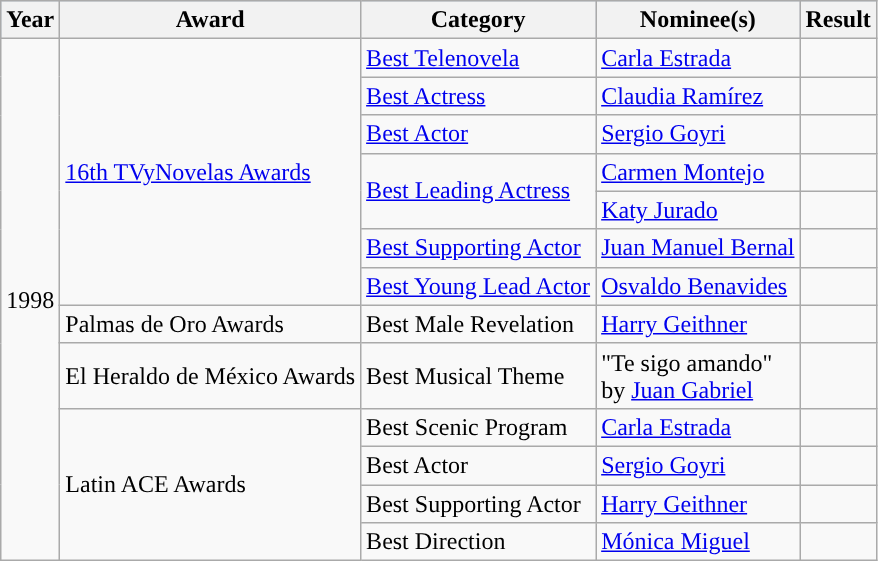<table class="wikitable">
<tr style="background:#b0c4de;">
<th>Year</th>
<th>Award</th>
<th>Category</th>
<th>Nominee(s)</th>
<th>Result</th>
</tr>
<tr>
<td rowspan=13>1998</td>
<td rowspan=7><a href='#'>16th TVyNovelas Awards</a></td>
<td><a href='#'>Best Telenovela</a></td>
<td><a href='#'>Carla Estrada</a></td>
<td></td>
</tr>
<tr>
<td><a href='#'>Best Actress</a></td>
<td><a href='#'>Claudia Ramírez</a></td>
<td></td>
</tr>
<tr>
<td><a href='#'>Best Actor</a></td>
<td><a href='#'>Sergio Goyri</a></td>
<td></td>
</tr>
<tr>
<td rowspan=2><a href='#'>Best Leading Actress</a></td>
<td><a href='#'>Carmen Montejo</a></td>
<td></td>
</tr>
<tr>
<td><a href='#'>Katy Jurado</a></td>
<td></td>
</tr>
<tr>
<td><a href='#'>Best Supporting Actor</a></td>
<td><a href='#'>Juan Manuel Bernal</a></td>
<td></td>
</tr>
<tr>
<td><a href='#'>Best Young Lead Actor</a></td>
<td><a href='#'>Osvaldo Benavides</a></td>
<td></td>
</tr>
<tr>
<td>Palmas de Oro Awards</td>
<td>Best Male Revelation</td>
<td><a href='#'>Harry Geithner</a></td>
<td></td>
</tr>
<tr>
<td>El Heraldo de México Awards</td>
<td>Best Musical Theme</td>
<td>"Te sigo amando" <br> by <a href='#'>Juan Gabriel</a></td>
<td></td>
</tr>
<tr>
<td rowspan=4>Latin ACE Awards</td>
<td>Best Scenic Program</td>
<td><a href='#'>Carla Estrada</a></td>
<td></td>
</tr>
<tr>
<td>Best Actor</td>
<td><a href='#'>Sergio Goyri</a></td>
<td></td>
</tr>
<tr>
<td>Best Supporting Actor</td>
<td><a href='#'>Harry Geithner</a></td>
<td></td>
</tr>
<tr>
<td>Best Direction</td>
<td><a href='#'>Mónica Miguel</a></td>
<td></td>
</tr>
</table>
